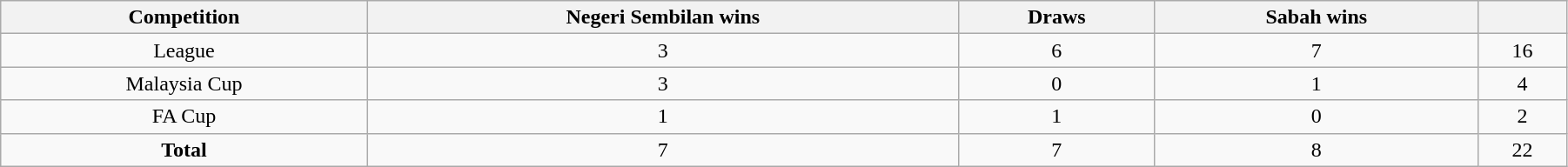<table class="wikitable" style="width:95%;text-align:center">
<tr>
<th>Competition</th>
<th>Negeri Sembilan wins</th>
<th>Draws</th>
<th>Sabah wins</th>
<th></th>
</tr>
<tr>
<td>League</td>
<td>3</td>
<td>6</td>
<td>7</td>
<td>16</td>
</tr>
<tr>
<td>Malaysia Cup</td>
<td>3</td>
<td>0</td>
<td>1</td>
<td>4</td>
</tr>
<tr>
<td>FA Cup</td>
<td>1</td>
<td>1</td>
<td>0</td>
<td>2</td>
</tr>
<tr>
<td><strong>Total</strong></td>
<td>7</td>
<td>7</td>
<td>8</td>
<td>22</td>
</tr>
</table>
